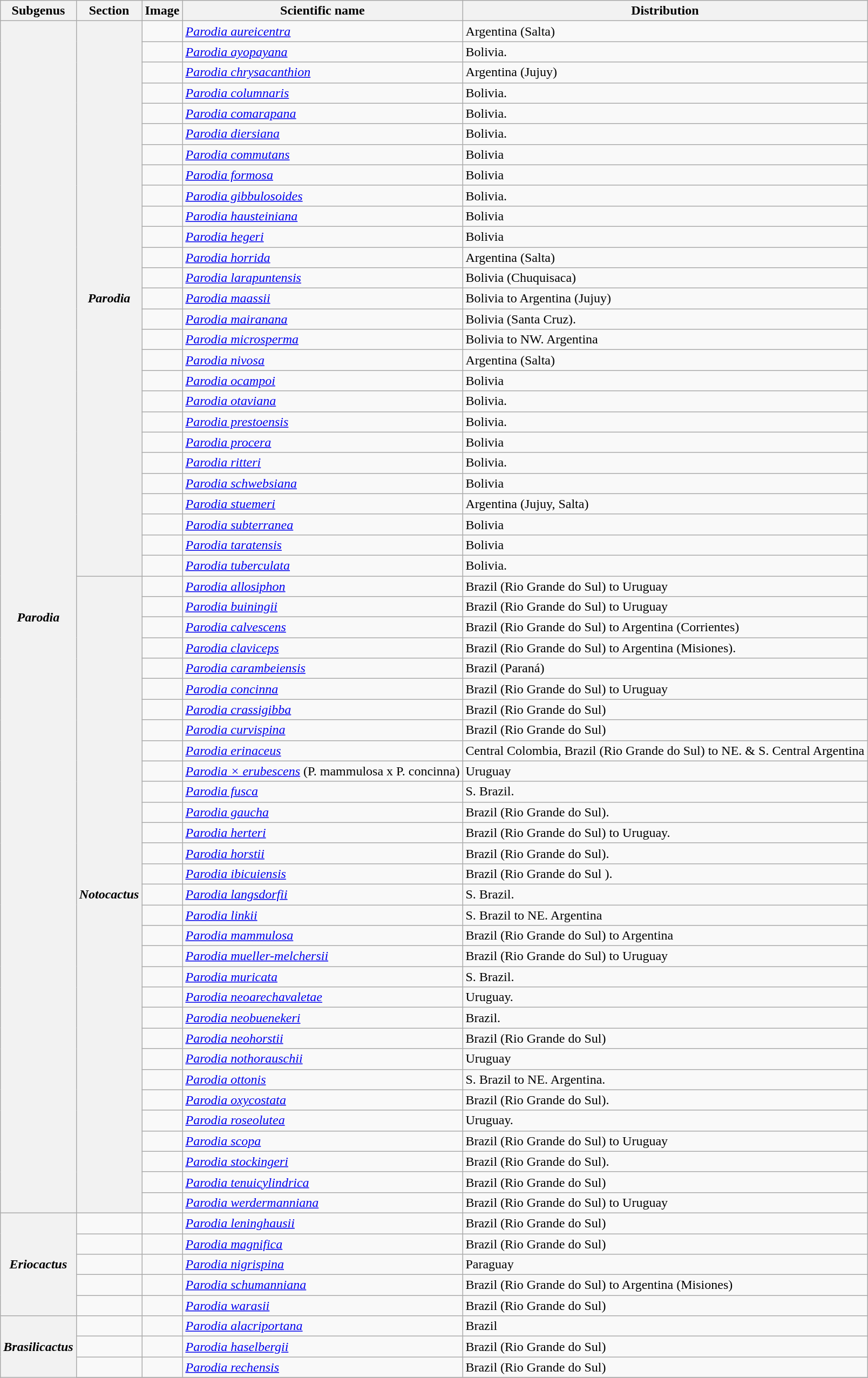<table class="wikitable sortable">
<tr>
<th>Subgenus</th>
<th>Section</th>
<th>Image</th>
<th>Scientific name</th>
<th>Distribution</th>
</tr>
<tr>
<th rowspan="58" style="text-align:center;"><em>Parodia</em></th>
<th rowspan="27" style="text-align:center;"><em>Parodia</em></th>
<td></td>
<td><em><a href='#'>Parodia aureicentra</a></em> </td>
<td>Argentina (Salta)</td>
</tr>
<tr>
<td></td>
<td><em><a href='#'>Parodia ayopayana</a></em> </td>
<td>Bolivia.</td>
</tr>
<tr>
<td></td>
<td><em><a href='#'>Parodia chrysacanthion</a></em> </td>
<td>Argentina (Jujuy)</td>
</tr>
<tr>
<td></td>
<td><em><a href='#'>Parodia columnaris</a></em> </td>
<td>Bolivia.</td>
</tr>
<tr>
<td></td>
<td><em><a href='#'>Parodia comarapana</a></em> </td>
<td>Bolivia.</td>
</tr>
<tr>
<td></td>
<td><em><a href='#'>Parodia diersiana</a></em> </td>
<td>Bolivia.</td>
</tr>
<tr>
<td></td>
<td><em><a href='#'>Parodia commutans</a></em> </td>
<td>Bolivia</td>
</tr>
<tr>
<td></td>
<td><em><a href='#'>Parodia formosa</a></em> </td>
<td>Bolivia</td>
</tr>
<tr>
<td></td>
<td><em><a href='#'>Parodia gibbulosoides</a></em> </td>
<td>Bolivia.</td>
</tr>
<tr>
<td></td>
<td><em><a href='#'>Parodia hausteiniana</a></em> </td>
<td>Bolivia</td>
</tr>
<tr>
<td></td>
<td><em><a href='#'>Parodia hegeri</a></em> </td>
<td>Bolivia</td>
</tr>
<tr>
<td></td>
<td><em><a href='#'>Parodia horrida</a></em> </td>
<td>Argentina (Salta)</td>
</tr>
<tr>
<td></td>
<td><em><a href='#'>Parodia larapuntensis</a></em> </td>
<td>Bolivia (Chuquisaca)</td>
</tr>
<tr>
<td></td>
<td><em><a href='#'>Parodia maassii</a></em> </td>
<td>Bolivia to Argentina (Jujuy)</td>
</tr>
<tr>
<td></td>
<td><em><a href='#'>Parodia mairanana</a></em> </td>
<td>Bolivia (Santa Cruz).</td>
</tr>
<tr>
<td></td>
<td><em><a href='#'>Parodia microsperma</a></em> </td>
<td>Bolivia to NW. Argentina</td>
</tr>
<tr>
<td></td>
<td><em><a href='#'>Parodia nivosa</a></em> </td>
<td>Argentina (Salta)</td>
</tr>
<tr>
<td></td>
<td><em><a href='#'>Parodia ocampoi</a></em> </td>
<td>Bolivia</td>
</tr>
<tr>
<td></td>
<td><em><a href='#'>Parodia otaviana</a></em> </td>
<td>Bolivia.</td>
</tr>
<tr>
<td></td>
<td><em><a href='#'>Parodia prestoensis</a></em> </td>
<td>Bolivia.</td>
</tr>
<tr>
<td></td>
<td><em><a href='#'>Parodia procera</a></em> </td>
<td>Bolivia</td>
</tr>
<tr>
<td></td>
<td><em><a href='#'>Parodia ritteri</a></em> </td>
<td>Bolivia.</td>
</tr>
<tr>
<td></td>
<td><em><a href='#'>Parodia schwebsiana</a></em> </td>
<td>Bolivia</td>
</tr>
<tr>
<td></td>
<td><em><a href='#'>Parodia stuemeri</a></em> </td>
<td>Argentina (Jujuy, Salta)</td>
</tr>
<tr>
<td></td>
<td><em><a href='#'>Parodia subterranea</a></em> </td>
<td>Bolivia</td>
</tr>
<tr>
<td></td>
<td><em><a href='#'>Parodia taratensis</a></em> </td>
<td>Bolivia</td>
</tr>
<tr>
<td></td>
<td><em><a href='#'>Parodia tuberculata</a></em> </td>
<td>Bolivia.</td>
</tr>
<tr>
<th rowspan="31" style="text-align:center;"><em>Notocactus</em></th>
<td></td>
<td><em><a href='#'>Parodia allosiphon</a></em> </td>
<td>Brazil (Rio Grande do Sul) to Uruguay</td>
</tr>
<tr>
<td></td>
<td><em><a href='#'>Parodia buiningii</a></em> </td>
<td>Brazil (Rio Grande do Sul) to Uruguay</td>
</tr>
<tr>
<td></td>
<td><em><a href='#'>Parodia calvescens</a></em> </td>
<td>Brazil (Rio Grande do Sul) to Argentina (Corrientes)</td>
</tr>
<tr>
<td></td>
<td><em><a href='#'>Parodia claviceps</a></em> </td>
<td>Brazil (Rio Grande do Sul) to Argentina (Misiones).</td>
</tr>
<tr>
<td></td>
<td><em><a href='#'>Parodia carambeiensis</a></em> </td>
<td>Brazil (Paraná)</td>
</tr>
<tr>
<td></td>
<td><em><a href='#'>Parodia concinna</a></em> </td>
<td>Brazil (Rio Grande do Sul) to Uruguay</td>
</tr>
<tr>
<td></td>
<td><em><a href='#'>Parodia crassigibba</a></em> </td>
<td>Brazil (Rio Grande do Sul)</td>
</tr>
<tr>
<td></td>
<td><em><a href='#'>Parodia curvispina</a></em> </td>
<td>Brazil (Rio Grande do Sul)</td>
</tr>
<tr>
<td></td>
<td><em><a href='#'>Parodia erinaceus</a></em> </td>
<td>Central Colombia, Brazil (Rio Grande do Sul) to NE. & S. Central Argentina</td>
</tr>
<tr>
<td></td>
<td><em><a href='#'>Parodia × erubescens</a></em>  (P. mammulosa x P. concinna)</td>
<td>Uruguay</td>
</tr>
<tr>
<td></td>
<td><em><a href='#'>Parodia fusca</a></em> </td>
<td>S. Brazil.</td>
</tr>
<tr>
<td></td>
<td><em><a href='#'>Parodia gaucha</a></em> </td>
<td>Brazil (Rio Grande do Sul).</td>
</tr>
<tr>
<td></td>
<td><em><a href='#'>Parodia herteri</a></em> </td>
<td>Brazil (Rio Grande do Sul) to Uruguay.</td>
</tr>
<tr>
<td></td>
<td><em><a href='#'>Parodia horstii</a></em> </td>
<td>Brazil (Rio Grande do Sul).</td>
</tr>
<tr>
<td></td>
<td><em><a href='#'>Parodia ibicuiensis</a></em> </td>
<td>Brazil (Rio Grande do Sul ).</td>
</tr>
<tr>
<td></td>
<td><em><a href='#'>Parodia langsdorfii</a></em> </td>
<td>S. Brazil.</td>
</tr>
<tr>
<td></td>
<td><em><a href='#'>Parodia linkii</a></em> </td>
<td>S. Brazil to NE. Argentina</td>
</tr>
<tr>
<td></td>
<td><em><a href='#'>Parodia mammulosa</a></em> </td>
<td>Brazil (Rio Grande do Sul) to Argentina</td>
</tr>
<tr>
<td></td>
<td><em><a href='#'>Parodia mueller-melchersii</a></em> </td>
<td>Brazil (Rio Grande do Sul) to Uruguay</td>
</tr>
<tr>
<td></td>
<td><em><a href='#'>Parodia muricata</a></em> </td>
<td>S. Brazil.</td>
</tr>
<tr>
<td></td>
<td><em><a href='#'>Parodia neoarechavaletae</a></em> </td>
<td>Uruguay.</td>
</tr>
<tr>
<td></td>
<td><em><a href='#'>Parodia neobuenekeri</a></em> </td>
<td>Brazil.</td>
</tr>
<tr>
<td></td>
<td><em><a href='#'>Parodia neohorstii</a></em> </td>
<td>Brazil (Rio Grande do Sul)</td>
</tr>
<tr>
<td></td>
<td><em><a href='#'>Parodia nothorauschii</a></em> </td>
<td>Uruguay</td>
</tr>
<tr>
<td></td>
<td><em><a href='#'>Parodia ottonis</a></em> </td>
<td>S. Brazil to NE. Argentina.</td>
</tr>
<tr>
<td></td>
<td><em><a href='#'>Parodia oxycostata</a></em> </td>
<td>Brazil (Rio Grande do Sul).</td>
</tr>
<tr>
<td></td>
<td><em><a href='#'>Parodia roseolutea</a></em> </td>
<td>Uruguay.</td>
</tr>
<tr>
<td></td>
<td><em><a href='#'>Parodia scopa</a></em> </td>
<td>Brazil (Rio Grande do Sul) to Uruguay</td>
</tr>
<tr>
<td></td>
<td><em><a href='#'>Parodia stockingeri</a></em> </td>
<td>Brazil (Rio Grande do Sul).</td>
</tr>
<tr>
<td></td>
<td><em><a href='#'>Parodia tenuicylindrica</a></em> </td>
<td>Brazil (Rio Grande do Sul)</td>
</tr>
<tr>
<td></td>
<td><em><a href='#'>Parodia werdermanniana</a></em> </td>
<td>Brazil (Rio Grande do Sul) to Uruguay</td>
</tr>
<tr>
<th rowspan="5" style="text-align:center;"><em>Eriocactus</em> </th>
<td></td>
<td></td>
<td><em><a href='#'>Parodia leninghausii</a></em> </td>
<td>Brazil (Rio Grande do Sul)</td>
</tr>
<tr>
<td></td>
<td></td>
<td><em><a href='#'>Parodia magnifica</a></em> </td>
<td>Brazil (Rio Grande do Sul)</td>
</tr>
<tr>
<td></td>
<td></td>
<td><em><a href='#'>Parodia nigrispina</a></em> </td>
<td>Paraguay</td>
</tr>
<tr>
<td></td>
<td></td>
<td><em><a href='#'>Parodia schumanniana</a></em> </td>
<td>Brazil (Rio Grande do Sul) to Argentina (Misiones)</td>
</tr>
<tr>
<td></td>
<td></td>
<td><em><a href='#'>Parodia warasii</a></em> </td>
<td>Brazil (Rio Grande do Sul)</td>
</tr>
<tr>
<th rowspan="5" style="text-align:center;"><em>Brasilicactus</em> </th>
<td></td>
<td></td>
<td><em><a href='#'>Parodia alacriportana</a></em> </td>
<td>Brazil</td>
</tr>
<tr>
<td></td>
<td></td>
<td><em><a href='#'>Parodia haselbergii</a></em> </td>
<td>Brazil (Rio Grande do Sul)</td>
</tr>
<tr>
<td></td>
<td></td>
<td><em><a href='#'>Parodia rechensis</a></em> </td>
<td>Brazil (Rio Grande do Sul)</td>
</tr>
<tr>
</tr>
</table>
